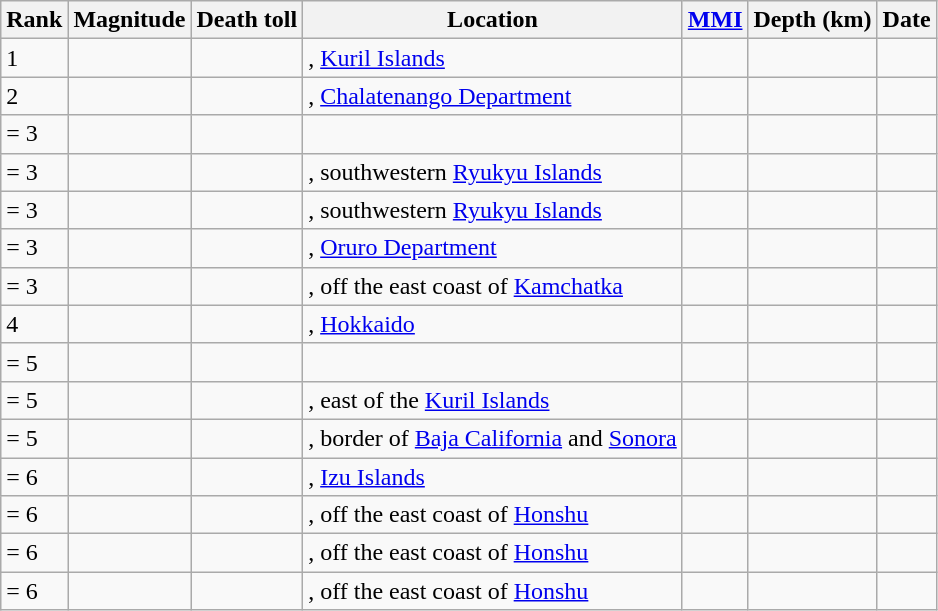<table class="sortable wikitable" style="font-size:100%;">
<tr>
<th>Rank</th>
<th>Magnitude</th>
<th>Death toll</th>
<th>Location</th>
<th><a href='#'>MMI</a></th>
<th>Depth (km)</th>
<th>Date</th>
</tr>
<tr>
<td>1</td>
<td></td>
<td></td>
<td>, <a href='#'>Kuril Islands</a></td>
<td></td>
<td></td>
<td></td>
</tr>
<tr>
<td>2</td>
<td></td>
<td></td>
<td>, <a href='#'>Chalatenango Department</a></td>
<td></td>
<td></td>
<td></td>
</tr>
<tr>
<td>= 3</td>
<td></td>
<td></td>
<td></td>
<td></td>
<td></td>
<td></td>
</tr>
<tr>
<td>= 3</td>
<td></td>
<td></td>
<td>, southwestern <a href='#'>Ryukyu Islands</a></td>
<td></td>
<td></td>
<td></td>
</tr>
<tr>
<td>= 3</td>
<td></td>
<td></td>
<td>, southwestern <a href='#'>Ryukyu Islands</a></td>
<td></td>
<td></td>
<td></td>
</tr>
<tr>
<td>= 3</td>
<td></td>
<td></td>
<td>, <a href='#'>Oruro Department</a></td>
<td></td>
<td></td>
<td></td>
</tr>
<tr>
<td>= 3</td>
<td></td>
<td></td>
<td>, off the east coast of <a href='#'>Kamchatka</a></td>
<td></td>
<td></td>
<td></td>
</tr>
<tr>
<td>4</td>
<td></td>
<td></td>
<td>, <a href='#'>Hokkaido</a></td>
<td></td>
<td></td>
<td></td>
</tr>
<tr>
<td>= 5</td>
<td></td>
<td></td>
<td></td>
<td></td>
<td></td>
<td></td>
</tr>
<tr>
<td>= 5</td>
<td></td>
<td></td>
<td>, east of the <a href='#'>Kuril Islands</a></td>
<td></td>
<td></td>
<td></td>
</tr>
<tr>
<td>= 5</td>
<td></td>
<td></td>
<td>, border of <a href='#'>Baja California</a> and <a href='#'>Sonora</a></td>
<td></td>
<td></td>
<td></td>
</tr>
<tr>
<td>= 6</td>
<td></td>
<td></td>
<td>, <a href='#'>Izu Islands</a></td>
<td></td>
<td></td>
<td></td>
</tr>
<tr>
<td>= 6</td>
<td></td>
<td></td>
<td>, off the east coast of <a href='#'>Honshu</a></td>
<td></td>
<td></td>
<td></td>
</tr>
<tr>
<td>= 6</td>
<td></td>
<td></td>
<td>, off the east coast of <a href='#'>Honshu</a></td>
<td></td>
<td></td>
<td></td>
</tr>
<tr>
<td>= 6</td>
<td></td>
<td></td>
<td>, off the east coast of <a href='#'>Honshu</a></td>
<td></td>
<td></td>
<td></td>
</tr>
</table>
